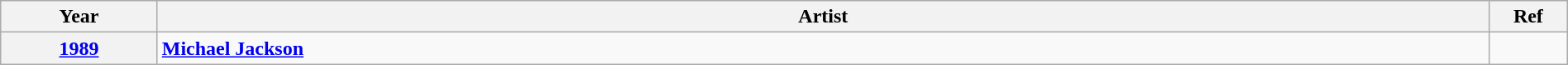<table class="wikitable" width="100%">
<tr>
<th width="10%">Year</th>
<th width="85%">Artist</th>
<th width="5%">Ref</th>
</tr>
<tr>
<th align="center"><a href='#'>1989<br></a></th>
<td><strong><a href='#'>Michael Jackson</a></strong></td>
<td align="center"></td>
</tr>
</table>
